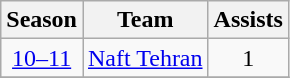<table class="wikitable" style="text-align: center;">
<tr>
<th>Season</th>
<th>Team</th>
<th>Assists</th>
</tr>
<tr>
<td><a href='#'>10–11</a></td>
<td align="left"><a href='#'>Naft Tehran</a></td>
<td>1</td>
</tr>
<tr>
</tr>
</table>
